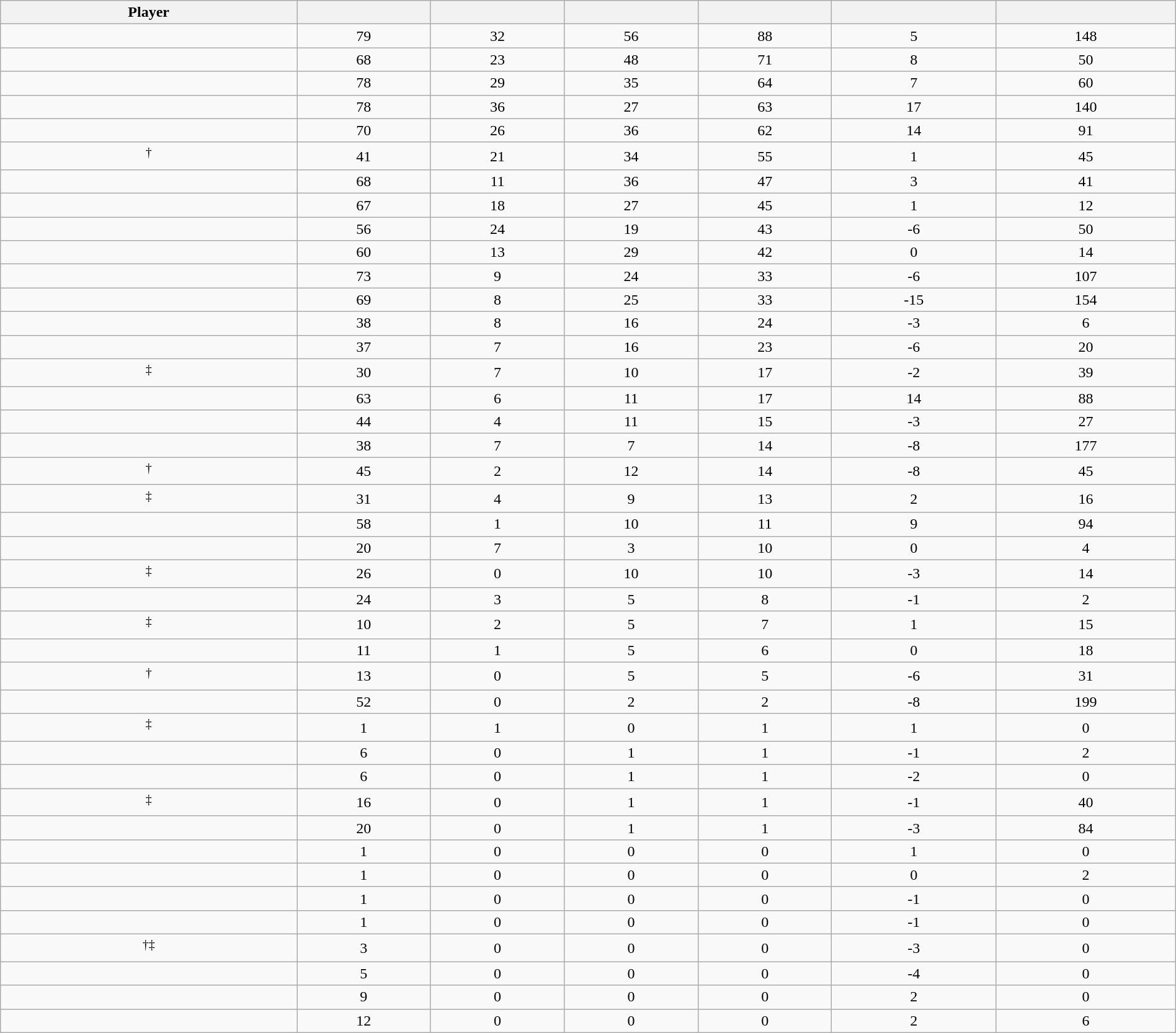<table class="wikitable sortable" style="width:100%;">
<tr align=center>
<th>Player</th>
<th></th>
<th></th>
<th></th>
<th></th>
<th data-sort-type="number"></th>
<th></th>
</tr>
<tr align=center>
<td></td>
<td>79</td>
<td>32</td>
<td>56</td>
<td>88</td>
<td>5</td>
<td>148</td>
</tr>
<tr align=center>
<td></td>
<td>68</td>
<td>23</td>
<td>48</td>
<td>71</td>
<td>8</td>
<td>50</td>
</tr>
<tr align=center>
<td></td>
<td>78</td>
<td>29</td>
<td>35</td>
<td>64</td>
<td>7</td>
<td>60</td>
</tr>
<tr align=center>
<td></td>
<td>78</td>
<td>36</td>
<td>27</td>
<td>63</td>
<td>17</td>
<td>140</td>
</tr>
<tr align=center>
<td></td>
<td>70</td>
<td>26</td>
<td>36</td>
<td>62</td>
<td>14</td>
<td>91</td>
</tr>
<tr align=center>
<td><sup>†</sup></td>
<td>41</td>
<td>21</td>
<td>34</td>
<td>55</td>
<td>1</td>
<td>45</td>
</tr>
<tr align=center>
<td></td>
<td>68</td>
<td>11</td>
<td>36</td>
<td>47</td>
<td>3</td>
<td>41</td>
</tr>
<tr align=center>
<td></td>
<td>67</td>
<td>18</td>
<td>27</td>
<td>45</td>
<td>1</td>
<td>12</td>
</tr>
<tr align=center>
<td></td>
<td>56</td>
<td>24</td>
<td>19</td>
<td>43</td>
<td>-6</td>
<td>50</td>
</tr>
<tr align=center>
<td></td>
<td>60</td>
<td>13</td>
<td>29</td>
<td>42</td>
<td>0</td>
<td>14</td>
</tr>
<tr align=center>
<td></td>
<td>73</td>
<td>9</td>
<td>24</td>
<td>33</td>
<td>-6</td>
<td>107</td>
</tr>
<tr align=center>
<td></td>
<td>69</td>
<td>8</td>
<td>25</td>
<td>33</td>
<td>-15</td>
<td>154</td>
</tr>
<tr align=center>
<td></td>
<td>38</td>
<td>8</td>
<td>16</td>
<td>24</td>
<td>-3</td>
<td>6</td>
</tr>
<tr align=center>
<td></td>
<td>37</td>
<td>7</td>
<td>16</td>
<td>23</td>
<td>-6</td>
<td>20</td>
</tr>
<tr align=center>
<td><sup>‡</sup></td>
<td>30</td>
<td>7</td>
<td>10</td>
<td>17</td>
<td>-2</td>
<td>39</td>
</tr>
<tr align=center>
<td></td>
<td>63</td>
<td>6</td>
<td>11</td>
<td>17</td>
<td>14</td>
<td>88</td>
</tr>
<tr align=center>
<td></td>
<td>44</td>
<td>4</td>
<td>11</td>
<td>15</td>
<td>-3</td>
<td>27</td>
</tr>
<tr align=center>
<td></td>
<td>38</td>
<td>7</td>
<td>7</td>
<td>14</td>
<td>-8</td>
<td>177</td>
</tr>
<tr align=center>
<td><sup>†</sup></td>
<td>45</td>
<td>2</td>
<td>12</td>
<td>14</td>
<td>-8</td>
<td>45</td>
</tr>
<tr align=center>
<td><sup>‡</sup></td>
<td>31</td>
<td>4</td>
<td>9</td>
<td>13</td>
<td>2</td>
<td>16</td>
</tr>
<tr align=center>
<td></td>
<td>58</td>
<td>1</td>
<td>10</td>
<td>11</td>
<td>9</td>
<td>94</td>
</tr>
<tr align=center>
<td></td>
<td>20</td>
<td>7</td>
<td>3</td>
<td>10</td>
<td>0</td>
<td>4</td>
</tr>
<tr align=center>
<td><sup>‡</sup></td>
<td>26</td>
<td>0</td>
<td>10</td>
<td>10</td>
<td>-3</td>
<td>14</td>
</tr>
<tr align=center>
<td></td>
<td>24</td>
<td>3</td>
<td>5</td>
<td>8</td>
<td>-1</td>
<td>2</td>
</tr>
<tr align=center>
<td><sup>‡</sup></td>
<td>10</td>
<td>2</td>
<td>5</td>
<td>7</td>
<td>1</td>
<td>15</td>
</tr>
<tr align=center>
<td></td>
<td>11</td>
<td>1</td>
<td>5</td>
<td>6</td>
<td>0</td>
<td>18</td>
</tr>
<tr align=center>
<td><sup>†</sup></td>
<td>13</td>
<td>0</td>
<td>5</td>
<td>5</td>
<td>-6</td>
<td>31</td>
</tr>
<tr align=center>
<td></td>
<td>52</td>
<td>0</td>
<td>2</td>
<td>2</td>
<td>-8</td>
<td>199</td>
</tr>
<tr align=center>
<td><sup>‡</sup></td>
<td>1</td>
<td>1</td>
<td>0</td>
<td>1</td>
<td>1</td>
<td>0</td>
</tr>
<tr align=center>
<td></td>
<td>6</td>
<td>0</td>
<td>1</td>
<td>1</td>
<td>-1</td>
<td>2</td>
</tr>
<tr align=center>
<td></td>
<td>6</td>
<td>0</td>
<td>1</td>
<td>1</td>
<td>-2</td>
<td>0</td>
</tr>
<tr align=center>
<td><sup>‡</sup></td>
<td>16</td>
<td>0</td>
<td>1</td>
<td>1</td>
<td>-1</td>
<td>40</td>
</tr>
<tr align=center>
<td></td>
<td>20</td>
<td>0</td>
<td>1</td>
<td>1</td>
<td>-3</td>
<td>84</td>
</tr>
<tr align=center>
<td></td>
<td>1</td>
<td>0</td>
<td>0</td>
<td>0</td>
<td>1</td>
<td>0</td>
</tr>
<tr align=center>
<td></td>
<td>1</td>
<td>0</td>
<td>0</td>
<td>0</td>
<td>0</td>
<td>2</td>
</tr>
<tr align=center>
<td></td>
<td>1</td>
<td>0</td>
<td>0</td>
<td>0</td>
<td>-1</td>
<td>0</td>
</tr>
<tr align=center>
<td></td>
<td>1</td>
<td>0</td>
<td>0</td>
<td>0</td>
<td>-1</td>
<td>0</td>
</tr>
<tr align=center>
<td><sup>†‡</sup></td>
<td>3</td>
<td>0</td>
<td>0</td>
<td>0</td>
<td>-3</td>
<td>0</td>
</tr>
<tr align=center>
<td></td>
<td>5</td>
<td>0</td>
<td>0</td>
<td>0</td>
<td>-4</td>
<td>0</td>
</tr>
<tr align=center>
<td></td>
<td>9</td>
<td>0</td>
<td>0</td>
<td>0</td>
<td>2</td>
<td>0</td>
</tr>
<tr align=center>
<td></td>
<td>12</td>
<td>0</td>
<td>0</td>
<td>0</td>
<td>2</td>
<td>6</td>
</tr>
</table>
